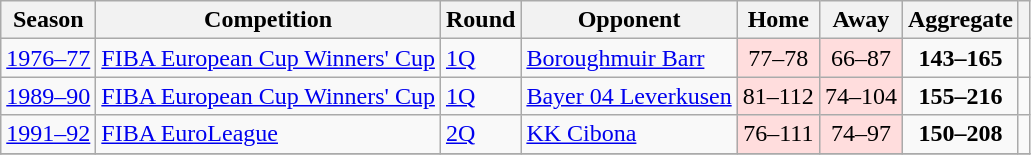<table class="wikitable" style="text-align:left">
<tr>
<th>Season</th>
<th>Competition</th>
<th>Round</th>
<th>Opponent</th>
<th>Home</th>
<th>Away</th>
<th>Aggregate</th>
<th></th>
</tr>
<tr>
<td><a href='#'>1976–77</a></td>
<td><a href='#'>FIBA European Cup Winners' Cup</a></td>
<td><a href='#'>1Q</a></td>
<td> <a href='#'>Boroughmuir Barr</a></td>
<td bgcolor="#ffdddd" style="text-align:center;">77–78</td>
<td bgcolor="#ffdddd" style="text-align:center;">66–87</td>
<td style="text-align:center;"><strong>143–165</strong></td>
<td></td>
</tr>
<tr>
<td><a href='#'>1989–90</a></td>
<td><a href='#'>FIBA European Cup Winners' Cup</a></td>
<td><a href='#'>1Q</a></td>
<td> <a href='#'>Bayer 04 Leverkusen</a></td>
<td bgcolor="#ffdddd" style="text-align:center;">81–112</td>
<td bgcolor="#ffdddd" style="text-align:center;">74–104</td>
<td style="text-align:center;"><strong>155–216</strong></td>
<td></td>
</tr>
<tr>
<td><a href='#'>1991–92</a></td>
<td><a href='#'>FIBA EuroLeague</a></td>
<td><a href='#'>2Q</a></td>
<td> <a href='#'>KK Cibona</a></td>
<td bgcolor="#ffdddd" style="text-align:center;">76–111</td>
<td bgcolor="#ffdddd" style="text-align:center;">74–97</td>
<td style="text-align:center;"><strong>150–208</strong></td>
<td></td>
</tr>
<tr>
</tr>
</table>
